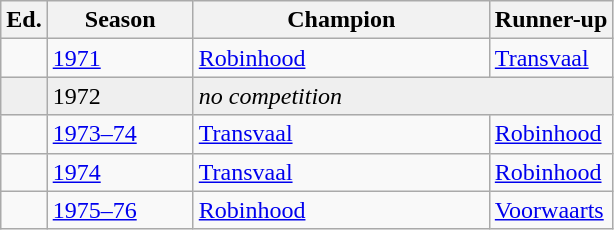<table class="wikitable sortable">
<tr>
<th width=px>Ed.</th>
<th width=90px>Season</th>
<th width=190px>Champion</th>
<th>Runner-up</th>
</tr>
<tr>
<td></td>
<td><a href='#'>1971</a></td>
<td><a href='#'>Robinhood</a></td>
<td><a href='#'>Transvaal</a></td>
</tr>
<tr bgcolor=#efefef>
<td></td>
<td>1972</td>
<td colspan="2"><em>no competition</em></td>
</tr>
<tr>
<td></td>
<td><a href='#'>1973–74</a></td>
<td><a href='#'>Transvaal</a></td>
<td><a href='#'>Robinhood</a></td>
</tr>
<tr>
<td></td>
<td><a href='#'>1974</a></td>
<td><a href='#'>Transvaal</a></td>
<td><a href='#'>Robinhood</a></td>
</tr>
<tr>
<td></td>
<td><a href='#'>1975–76</a></td>
<td><a href='#'>Robinhood</a></td>
<td><a href='#'>Voorwaarts</a></td>
</tr>
</table>
